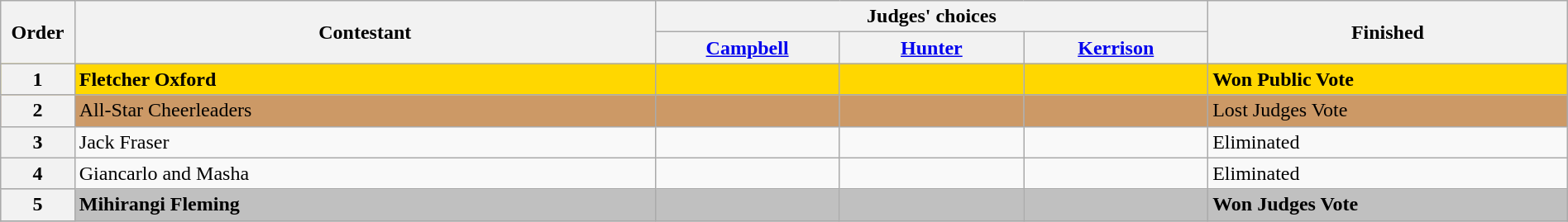<table class="wikitable" width="100%">
<tr>
<th rowspan=2 width="1%">Order</th>
<th rowspan=2 width="21%">Contestant</th>
<th colspan=3 width="20%">Judges' choices</th>
<th rowspan=2 width="13%">Finished</th>
</tr>
<tr>
<th width="70"><a href='#'>Campbell</a></th>
<th width="70"><a href='#'>Hunter</a></th>
<th width="70"><a href='#'>Kerrison</a></th>
</tr>
<tr style="background:gold;">
<th>1</th>
<td><strong>Fletcher Oxford</strong></td>
<td></td>
<td></td>
<td></td>
<td><strong>Won Public Vote</strong></td>
</tr>
<tr style="background:#c96;">
<th>2</th>
<td>All-Star Cheerleaders</td>
<td></td>
<td></td>
<td></td>
<td>Lost Judges Vote</td>
</tr>
<tr>
<th>3</th>
<td>Jack Fraser</td>
<td></td>
<td></td>
<td></td>
<td>Eliminated</td>
</tr>
<tr>
<th>4</th>
<td>Giancarlo and Masha</td>
<td></td>
<td></td>
<td></td>
<td>Eliminated</td>
</tr>
<tr style="background:silver;">
<th>5</th>
<td><strong>Mihirangi Fleming</strong></td>
<td style="text-align: center;"></td>
<td style="text-align: center;"></td>
<td></td>
<td><strong>Won Judges Vote</strong></td>
</tr>
<tr>
</tr>
</table>
